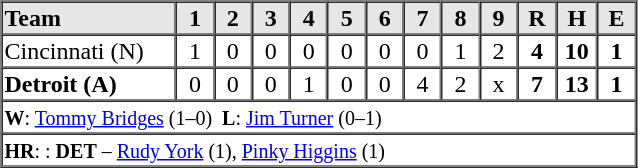<table border=1 cellspacing=0 width=425 style="margin-left:3em;">
<tr style="text-align:center; background-color:#e6e6e6;">
<th align=left width=125>Team</th>
<th width=25>1</th>
<th width=25>2</th>
<th width=25>3</th>
<th width=25>4</th>
<th width=25>5</th>
<th width=25>6</th>
<th width=25>7</th>
<th width=25>8</th>
<th width=25>9</th>
<th width=25>R</th>
<th width=25>H</th>
<th width=25>E</th>
</tr>
<tr style="text-align:center;">
<td align=left>Cincinnati (N)</td>
<td>1</td>
<td>0</td>
<td>0</td>
<td>0</td>
<td>0</td>
<td>0</td>
<td>0</td>
<td>1</td>
<td>2</td>
<td><strong>4</strong></td>
<td><strong>10</strong></td>
<td><strong>1</strong></td>
</tr>
<tr style="text-align:center;">
<td align=left><strong>Detroit (A)</strong></td>
<td>0</td>
<td>0</td>
<td>0</td>
<td>1</td>
<td>0</td>
<td>0</td>
<td>4</td>
<td>2</td>
<td>x</td>
<td><strong>7</strong></td>
<td><strong>13</strong></td>
<td><strong>1</strong></td>
</tr>
<tr style="text-align:left;">
<td colspan=13><small><strong>W</strong>: <a href='#'>Tommy Bridges</a> (1–0)  <strong>L</strong>: <a href='#'>Jim Turner</a> (0–1)</small></td>
</tr>
<tr style="text-align:left;">
<td colspan=13><small><strong>HR</strong>: : <strong>DET</strong> –  <a href='#'>Rudy York</a> (1), <a href='#'>Pinky Higgins</a> (1)</small></td>
</tr>
</table>
